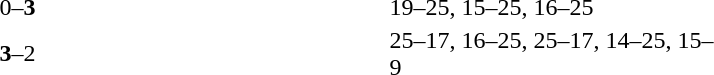<table>
<tr>
<th width=200></th>
<th width=80></th>
<th width=200></th>
<th width=220></th>
</tr>
<tr>
<td align=right></td>
<td align=center>0–<strong>3</strong></td>
<td><strong></strong></td>
<td>19–25, 15–25, 16–25</td>
</tr>
<tr>
<td align=right><strong></strong></td>
<td align=center><strong>3</strong>–2</td>
<td></td>
<td>25–17, 16–25, 25–17, 14–25, 15–9</td>
</tr>
</table>
